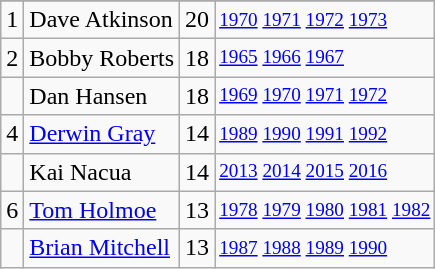<table class="wikitable">
<tr>
</tr>
<tr>
<td>1</td>
<td>Dave Atkinson</td>
<td>20</td>
<td style="font-size:80%;"><a href='#'>1970</a> <a href='#'>1971</a> <a href='#'>1972</a> <a href='#'>1973</a></td>
</tr>
<tr>
<td>2</td>
<td>Bobby Roberts</td>
<td>18</td>
<td style="font-size:80%;"><a href='#'>1965</a> <a href='#'>1966</a> <a href='#'>1967</a></td>
</tr>
<tr>
<td></td>
<td>Dan Hansen</td>
<td>18</td>
<td style="font-size:80%;"><a href='#'>1969</a> <a href='#'>1970</a> <a href='#'>1971</a> <a href='#'>1972</a></td>
</tr>
<tr>
<td>4</td>
<td><a href='#'>Derwin Gray</a></td>
<td>14</td>
<td style="font-size:80%;"><a href='#'>1989</a> <a href='#'>1990</a> <a href='#'>1991</a> <a href='#'>1992</a></td>
</tr>
<tr>
<td></td>
<td>Kai Nacua</td>
<td>14</td>
<td style="font-size:80%;"><a href='#'>2013</a> <a href='#'>2014</a> <a href='#'>2015</a> <a href='#'>2016</a></td>
</tr>
<tr>
<td>6</td>
<td><a href='#'>Tom Holmoe</a></td>
<td>13</td>
<td style="font-size:80%;"><a href='#'>1978</a> <a href='#'>1979</a> <a href='#'>1980</a> <a href='#'>1981</a> <a href='#'>1982</a></td>
</tr>
<tr>
<td></td>
<td><a href='#'>Brian Mitchell</a></td>
<td>13</td>
<td style="font-size:80%;"><a href='#'>1987</a> <a href='#'>1988</a> <a href='#'>1989</a> <a href='#'>1990</a></td>
</tr>
</table>
